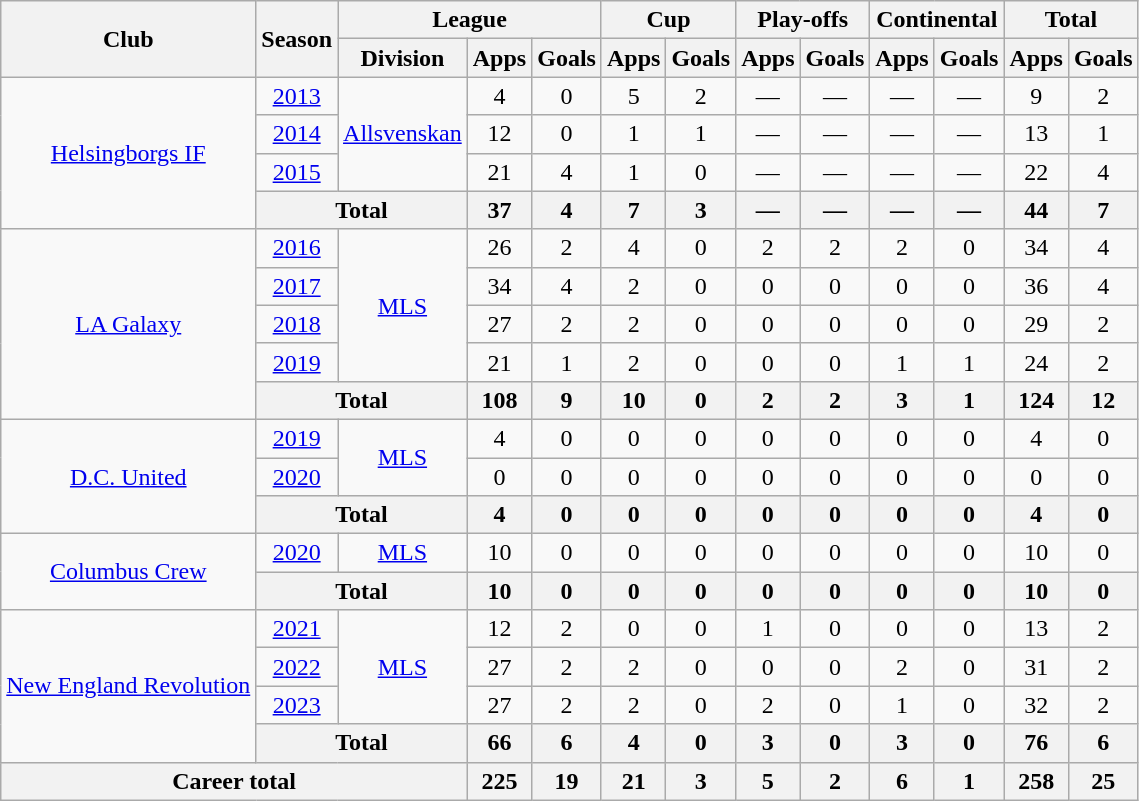<table class="wikitable" style="text-align: center;">
<tr>
<th rowspan="2">Club</th>
<th rowspan="2">Season</th>
<th colspan="3">League</th>
<th colspan="2">Cup</th>
<th colspan="2">Play-offs</th>
<th colspan="2">Continental</th>
<th colspan="2">Total</th>
</tr>
<tr>
<th>Division</th>
<th>Apps</th>
<th>Goals</th>
<th>Apps</th>
<th>Goals</th>
<th>Apps</th>
<th>Goals</th>
<th>Apps</th>
<th>Goals</th>
<th>Apps</th>
<th>Goals</th>
</tr>
<tr>
<td rowspan="4"><a href='#'>Helsingborgs IF</a></td>
<td><a href='#'>2013</a></td>
<td rowspan="3"><a href='#'>Allsvenskan</a></td>
<td>4</td>
<td>0</td>
<td>5</td>
<td>2</td>
<td>—</td>
<td>—</td>
<td>—</td>
<td>—</td>
<td>9</td>
<td>2</td>
</tr>
<tr>
<td><a href='#'>2014</a></td>
<td>12</td>
<td>0</td>
<td>1</td>
<td>1</td>
<td>—</td>
<td>—</td>
<td>—</td>
<td>—</td>
<td>13</td>
<td>1</td>
</tr>
<tr>
<td><a href='#'>2015</a></td>
<td>21</td>
<td>4</td>
<td>1</td>
<td>0</td>
<td>—</td>
<td>—</td>
<td>—</td>
<td>—</td>
<td>22</td>
<td>4</td>
</tr>
<tr>
<th colspan="2">Total</th>
<th>37</th>
<th>4</th>
<th>7</th>
<th>3</th>
<th>—</th>
<th>—</th>
<th>—</th>
<th>—</th>
<th>44</th>
<th>7</th>
</tr>
<tr>
<td rowspan="5"><a href='#'>LA Galaxy</a></td>
<td><a href='#'>2016</a></td>
<td rowspan="4"><a href='#'>MLS</a></td>
<td>26</td>
<td>2</td>
<td>4</td>
<td>0</td>
<td>2</td>
<td>2</td>
<td>2</td>
<td>0</td>
<td>34</td>
<td>4</td>
</tr>
<tr>
<td><a href='#'>2017</a></td>
<td>34</td>
<td>4</td>
<td>2</td>
<td>0</td>
<td>0</td>
<td>0</td>
<td>0</td>
<td>0</td>
<td>36</td>
<td>4</td>
</tr>
<tr>
<td><a href='#'>2018</a></td>
<td>27</td>
<td>2</td>
<td>2</td>
<td>0</td>
<td>0</td>
<td>0</td>
<td>0</td>
<td>0</td>
<td>29</td>
<td>2</td>
</tr>
<tr>
<td><a href='#'>2019</a></td>
<td>21</td>
<td>1</td>
<td>2</td>
<td>0</td>
<td>0</td>
<td>0</td>
<td>1</td>
<td>1</td>
<td>24</td>
<td>2</td>
</tr>
<tr>
<th colspan="2">Total</th>
<th>108</th>
<th>9</th>
<th>10</th>
<th>0</th>
<th>2</th>
<th>2</th>
<th>3</th>
<th>1</th>
<th>124</th>
<th>12</th>
</tr>
<tr>
<td rowspan="3"><a href='#'>D.C. United</a></td>
<td><a href='#'>2019</a></td>
<td rowspan="2"><a href='#'>MLS</a></td>
<td>4</td>
<td>0</td>
<td>0</td>
<td>0</td>
<td>0</td>
<td>0</td>
<td>0</td>
<td>0</td>
<td>4</td>
<td>0</td>
</tr>
<tr>
<td><a href='#'>2020</a></td>
<td>0</td>
<td>0</td>
<td>0</td>
<td>0</td>
<td>0</td>
<td>0</td>
<td>0</td>
<td>0</td>
<td>0</td>
<td>0</td>
</tr>
<tr>
<th colspan="2">Total</th>
<th>4</th>
<th>0</th>
<th>0</th>
<th>0</th>
<th>0</th>
<th>0</th>
<th>0</th>
<th>0</th>
<th>4</th>
<th>0</th>
</tr>
<tr>
<td rowspan="2"><a href='#'>Columbus Crew</a></td>
<td><a href='#'>2020</a></td>
<td><a href='#'>MLS</a></td>
<td>10</td>
<td>0</td>
<td>0</td>
<td>0</td>
<td>0</td>
<td>0</td>
<td>0</td>
<td>0</td>
<td>10</td>
<td>0</td>
</tr>
<tr>
<th colspan="2">Total</th>
<th>10</th>
<th>0</th>
<th>0</th>
<th>0</th>
<th>0</th>
<th>0</th>
<th>0</th>
<th>0</th>
<th>10</th>
<th>0</th>
</tr>
<tr>
<td rowspan="4"><a href='#'>New England Revolution</a></td>
<td><a href='#'>2021</a></td>
<td rowspan="3"><a href='#'>MLS</a></td>
<td>12</td>
<td>2</td>
<td>0</td>
<td>0</td>
<td>1</td>
<td>0</td>
<td>0</td>
<td>0</td>
<td>13</td>
<td>2</td>
</tr>
<tr>
<td><a href='#'>2022</a></td>
<td>27</td>
<td>2</td>
<td>2</td>
<td>0</td>
<td>0</td>
<td>0</td>
<td>2</td>
<td>0</td>
<td>31</td>
<td>2</td>
</tr>
<tr>
<td><a href='#'>2023</a></td>
<td>27</td>
<td>2</td>
<td>2</td>
<td>0</td>
<td>2</td>
<td>0</td>
<td>1</td>
<td>0</td>
<td>32</td>
<td>2</td>
</tr>
<tr>
<th colspan="2">Total</th>
<th>66</th>
<th>6</th>
<th>4</th>
<th>0</th>
<th>3</th>
<th>0</th>
<th>3</th>
<th>0</th>
<th>76</th>
<th>6</th>
</tr>
<tr>
<th colspan="3">Career total</th>
<th>225</th>
<th>19</th>
<th>21</th>
<th>3</th>
<th>5</th>
<th>2</th>
<th>6</th>
<th>1</th>
<th>258</th>
<th>25</th>
</tr>
</table>
